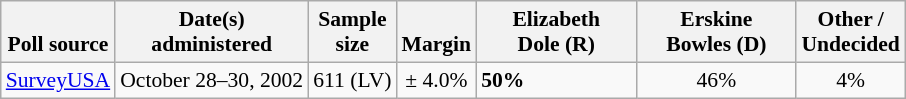<table class="wikitable" style="font-size:90%">
<tr valign=bottom>
<th>Poll source</th>
<th>Date(s)<br>administered</th>
<th>Sample<br>size</th>
<th>Margin<br></th>
<th style="width:100px;">Elizabeth<br>Dole (R)</th>
<th style="width:100px;">Erskine<br>Bowles (D)</th>
<th>Other /<br>Undecided</th>
</tr>
<tr>
<td><a href='#'>SurveyUSA</a></td>
<td align=center>October 28–30, 2002</td>
<td align=center>611 (LV)</td>
<td align=center>± 4.0%</td>
<td><strong>50%</strong></td>
<td align=center>46%</td>
<td align=center>4%</td>
</tr>
</table>
